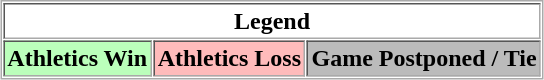<table border="1" cellpadding="2" cellspacing="1" style="margin:auto; border:1px solid #aaa;">
<tr>
<th colspan="4">Legend</th>
</tr>
<tr>
<th style="background:#bfb;">Athletics Win</th>
<th style="background:#fbb;">Athletics  Loss</th>
<th style="background:#bbb;">Game Postponed / Tie<br></th>
</tr>
</table>
